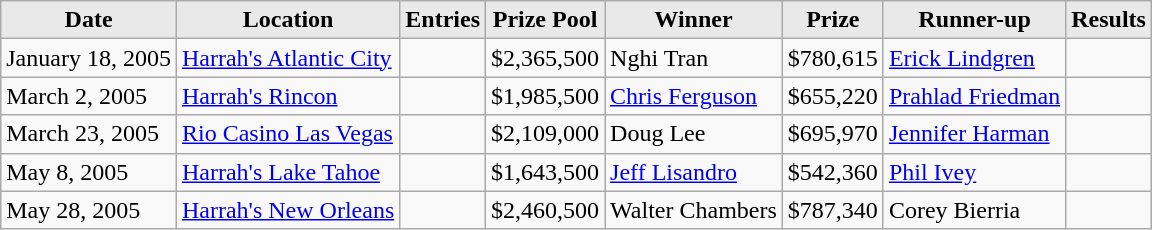<table class="wikitable">
<tr>
<th style="background: #E9E9E9;">Date</th>
<th style="background: #E9E9E9;">Location</th>
<th style="background: #E9E9E9;">Entries</th>
<th style="background: #E9E9E9;">Prize Pool</th>
<th style="background: #E9E9E9;">Winner</th>
<th style="background: #E9E9E9;">Prize</th>
<th style="background: #E9E9E9;">Runner-up</th>
<th style="background: #E9E9E9;">Results</th>
</tr>
<tr>
<td>January 18, 2005</td>
<td><a href='#'>Harrah's Atlantic City</a></td>
<td></td>
<td>$2,365,500</td>
<td> Nghi Tran</td>
<td>$780,615</td>
<td> <a href='#'>Erick Lindgren</a></td>
<td></td>
</tr>
<tr>
<td>March 2, 2005</td>
<td><a href='#'>Harrah's Rincon</a></td>
<td></td>
<td>$1,985,500</td>
<td> <a href='#'>Chris Ferguson</a></td>
<td>$655,220</td>
<td> <a href='#'>Prahlad Friedman</a></td>
<td></td>
</tr>
<tr>
<td>March 23, 2005</td>
<td><a href='#'>Rio Casino Las Vegas</a></td>
<td></td>
<td>$2,109,000</td>
<td> Doug Lee</td>
<td>$695,970</td>
<td> <a href='#'>Jennifer Harman</a></td>
<td></td>
</tr>
<tr>
<td>May 8, 2005</td>
<td><a href='#'>Harrah's Lake Tahoe</a></td>
<td></td>
<td>$1,643,500</td>
<td> <a href='#'>Jeff Lisandro</a></td>
<td>$542,360</td>
<td> <a href='#'>Phil Ivey</a></td>
<td></td>
</tr>
<tr>
<td>May 28, 2005</td>
<td><a href='#'>Harrah's New Orleans</a></td>
<td></td>
<td>$2,460,500</td>
<td> Walter Chambers</td>
<td>$787,340</td>
<td> Corey Bierria</td>
<td></td>
</tr>
</table>
